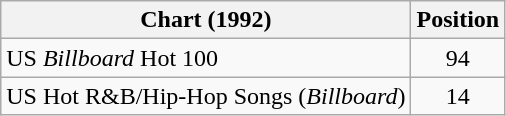<table class="wikitable sortable">
<tr>
<th>Chart (1992)</th>
<th>Position</th>
</tr>
<tr>
<td>US <em>Billboard</em> Hot 100</td>
<td align="center">94</td>
</tr>
<tr>
<td>US Hot R&B/Hip-Hop Songs (<em>Billboard</em>)</td>
<td align="center">14</td>
</tr>
</table>
